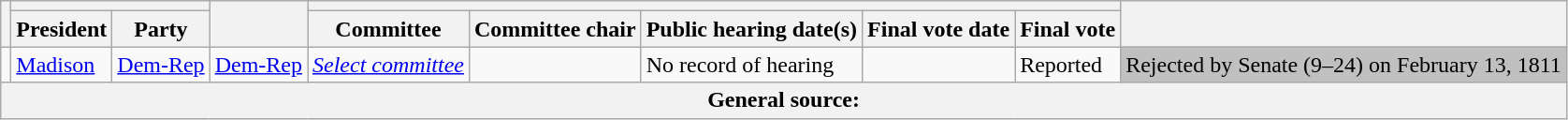<table class="wikitable sortable">
<tr>
<th rowspan=2></th>
<th colspan=2></th>
<th rowspan=2></th>
<th colspan=5></th>
<th rowspan=2></th>
</tr>
<tr>
<th>President</th>
<th>Party</th>
<th>Committee</th>
<th>Committee chair</th>
<th>Public hearing date(s)</th>
<th>Final vote date</th>
<th>Final vote</th>
</tr>
<tr>
<td></td>
<td><a href='#'>Madison</a></td>
<td><a href='#'>Dem-Rep</a></td>
<td><a href='#'>Dem-Rep</a></td>
<td><em><a href='#'>Select committee</a></em></td>
<td></td>
<td>No record of hearing</td>
<td></td>
<td>Reported</td>
<td data-sort-value="Rejected" bgcolor="#c0c0c0">Rejected by Senate (9–24) on February 13, 1811</td>
</tr>
<tr>
<th colspan=11>General source:</th>
</tr>
</table>
